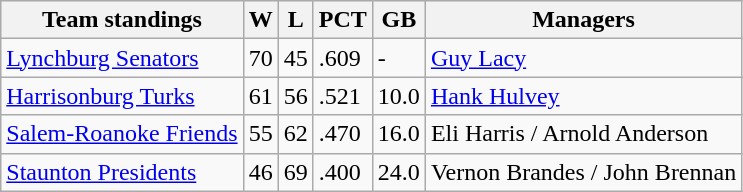<table class="wikitable">
<tr>
<th>Team standings</th>
<th>W</th>
<th>L</th>
<th>PCT</th>
<th>GB</th>
<th>Managers</th>
</tr>
<tr>
<td><a href='#'>Lynchburg Senators</a></td>
<td>70</td>
<td>45</td>
<td>.609</td>
<td>-</td>
<td><a href='#'>Guy Lacy</a></td>
</tr>
<tr>
<td><a href='#'>Harrisonburg Turks</a></td>
<td>61</td>
<td>56</td>
<td>.521</td>
<td>10.0</td>
<td><a href='#'>Hank Hulvey</a></td>
</tr>
<tr>
<td><a href='#'>Salem-Roanoke Friends</a></td>
<td>55</td>
<td>62</td>
<td>.470</td>
<td>16.0</td>
<td>Eli Harris / Arnold Anderson</td>
</tr>
<tr>
<td><a href='#'>Staunton Presidents</a></td>
<td>46</td>
<td>69</td>
<td>.400</td>
<td>24.0</td>
<td>Vernon Brandes / John Brennan</td>
</tr>
</table>
